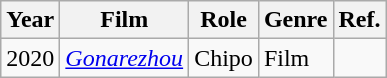<table class="wikitable">
<tr>
<th>Year</th>
<th>Film</th>
<th>Role</th>
<th>Genre</th>
<th>Ref.</th>
</tr>
<tr>
<td>2020</td>
<td><em><a href='#'>Gonarezhou</a></em></td>
<td>Chipo</td>
<td>Film</td>
<td></td>
</tr>
</table>
